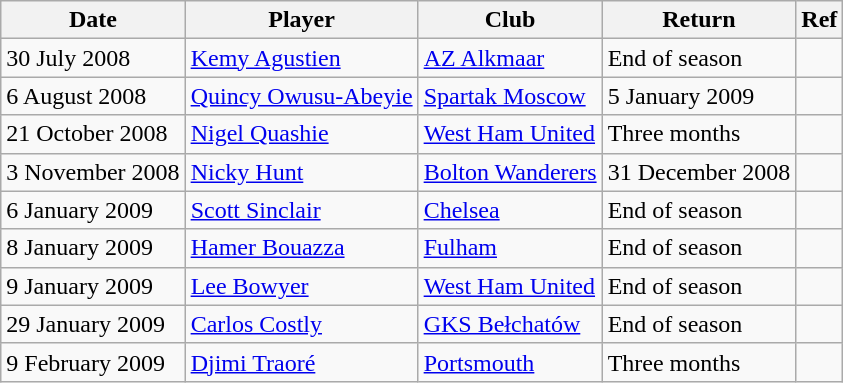<table class="wikitable" style="text-align: left">
<tr>
<th>Date</th>
<th>Player</th>
<th>Club</th>
<th>Return</th>
<th>Ref</th>
</tr>
<tr>
<td>30 July 2008</td>
<td><a href='#'>Kemy Agustien</a></td>
<td><a href='#'>AZ Alkmaar</a></td>
<td>End of season</td>
<td style="text-align: center"></td>
</tr>
<tr>
<td>6 August 2008</td>
<td><a href='#'>Quincy Owusu-Abeyie</a></td>
<td><a href='#'>Spartak Moscow</a></td>
<td>5 January 2009</td>
<td style="text-align: center"></td>
</tr>
<tr>
<td>21 October 2008</td>
<td><a href='#'>Nigel Quashie</a></td>
<td><a href='#'>West Ham United</a></td>
<td>Three months</td>
<td style="text-align: center"></td>
</tr>
<tr>
<td>3 November 2008</td>
<td><a href='#'>Nicky Hunt</a></td>
<td><a href='#'>Bolton Wanderers</a></td>
<td>31 December 2008</td>
<td style="text-align: center"></td>
</tr>
<tr>
<td>6 January 2009</td>
<td><a href='#'>Scott Sinclair</a></td>
<td><a href='#'>Chelsea</a></td>
<td>End of season</td>
<td style="text-align: center"></td>
</tr>
<tr>
<td>8 January 2009</td>
<td><a href='#'>Hamer Bouazza</a></td>
<td><a href='#'>Fulham</a></td>
<td>End of season</td>
<td style="text-align: center"></td>
</tr>
<tr>
<td>9 January 2009</td>
<td><a href='#'>Lee Bowyer</a></td>
<td><a href='#'>West Ham United</a></td>
<td>End of season</td>
<td style="text-align: center"></td>
</tr>
<tr>
<td>29 January 2009</td>
<td><a href='#'>Carlos Costly</a></td>
<td><a href='#'>GKS Bełchatów</a></td>
<td>End of season</td>
<td style="text-align: center"></td>
</tr>
<tr>
<td>9 February 2009</td>
<td><a href='#'>Djimi Traoré</a></td>
<td><a href='#'>Portsmouth</a></td>
<td>Three months</td>
<td style="text-align: center"></td>
</tr>
</table>
